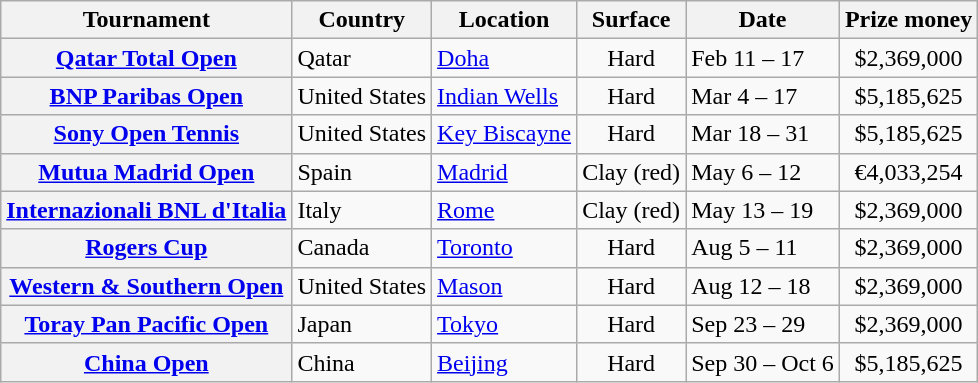<table class="wikitable plainrowheaders nowrap">
<tr>
<th scope="col">Tournament</th>
<th scope="col">Country</th>
<th scope="col">Location</th>
<th scope="col">Surface</th>
<th scope="col">Date</th>
<th scope="col">Prize money</th>
</tr>
<tr>
<th scope="row"><a href='#'>Qatar Total Open</a></th>
<td>Qatar</td>
<td><a href='#'>Doha</a></td>
<td align="center">Hard</td>
<td>Feb 11 – 17</td>
<td align="center">$2,369,000</td>
</tr>
<tr>
<th scope="row"><a href='#'>BNP Paribas Open</a></th>
<td>United States</td>
<td><a href='#'>Indian Wells</a></td>
<td align="center">Hard</td>
<td>Mar 4 – 17</td>
<td align="center">$5,185,625</td>
</tr>
<tr>
<th scope="row"><a href='#'>Sony Open Tennis</a></th>
<td>United States</td>
<td><a href='#'>Key Biscayne</a></td>
<td align="center">Hard</td>
<td>Mar 18 – 31</td>
<td align="center">$5,185,625</td>
</tr>
<tr>
<th scope="row"><a href='#'>Mutua Madrid Open</a></th>
<td>Spain</td>
<td><a href='#'>Madrid</a></td>
<td align="center">Clay (red)</td>
<td>May 6 – 12</td>
<td align="center">€4,033,254</td>
</tr>
<tr>
<th scope="row"><a href='#'>Internazionali BNL d'Italia</a></th>
<td>Italy</td>
<td><a href='#'>Rome</a></td>
<td align="center">Clay (red)</td>
<td>May 13 – 19</td>
<td align="center">$2,369,000</td>
</tr>
<tr>
<th scope="row"><a href='#'>Rogers Cup</a></th>
<td>Canada</td>
<td><a href='#'>Toronto</a></td>
<td align="center">Hard</td>
<td>Aug 5 – 11</td>
<td align="center">$2,369,000</td>
</tr>
<tr>
<th scope="row"><a href='#'>Western & Southern Open</a></th>
<td>United States</td>
<td><a href='#'>Mason</a></td>
<td align="center">Hard</td>
<td>Aug 12 – 18</td>
<td align="center">$2,369,000</td>
</tr>
<tr>
<th scope="row"><a href='#'>Toray Pan Pacific Open</a></th>
<td>Japan</td>
<td><a href='#'>Tokyo</a></td>
<td align="center">Hard</td>
<td>Sep 23 – 29</td>
<td align="center">$2,369,000</td>
</tr>
<tr>
<th scope="row"><a href='#'>China Open</a></th>
<td>China</td>
<td><a href='#'>Beijing</a></td>
<td align="center">Hard</td>
<td>Sep 30 – Oct 6</td>
<td align="center">$5,185,625</td>
</tr>
</table>
